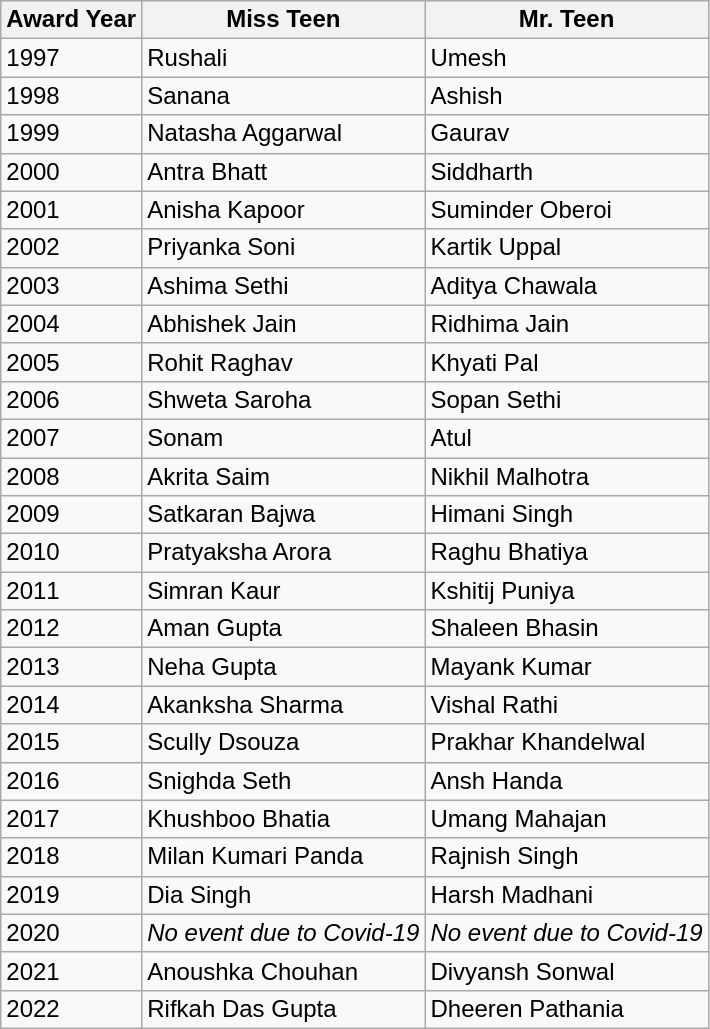<table class="wikitable" style="font-size: x-big; font-family: arial">
<tr>
<th>Award Year</th>
<th>Miss Teen</th>
<th>Mr. Teen</th>
</tr>
<tr>
<td>1997</td>
<td>Rushali</td>
<td>Umesh</td>
</tr>
<tr>
<td>1998</td>
<td>Sanana</td>
<td>Ashish</td>
</tr>
<tr>
<td>1999</td>
<td>Natasha Aggarwal</td>
<td>Gaurav</td>
</tr>
<tr>
<td>2000</td>
<td>Antra Bhatt</td>
<td>Siddharth</td>
</tr>
<tr>
<td>2001</td>
<td>Anisha Kapoor</td>
<td>Suminder Oberoi</td>
</tr>
<tr>
<td>2002</td>
<td>Priyanka Soni</td>
<td>Kartik Uppal</td>
</tr>
<tr>
<td>2003</td>
<td>Ashima Sethi</td>
<td>Aditya Chawala</td>
</tr>
<tr>
<td>2004</td>
<td>Abhishek Jain</td>
<td>Ridhima Jain</td>
</tr>
<tr>
<td>2005</td>
<td>Rohit Raghav</td>
<td>Khyati Pal</td>
</tr>
<tr>
<td>2006</td>
<td>Shweta Saroha</td>
<td>Sopan Sethi</td>
</tr>
<tr>
<td>2007</td>
<td>Sonam</td>
<td>Atul</td>
</tr>
<tr>
<td>2008</td>
<td>Akrita Saim</td>
<td>Nikhil Malhotra</td>
</tr>
<tr>
<td>2009</td>
<td>Satkaran Bajwa</td>
<td>Himani Singh</td>
</tr>
<tr>
<td>2010</td>
<td>Pratyaksha Arora</td>
<td>Raghu Bhatiya</td>
</tr>
<tr>
<td>2011</td>
<td>Simran Kaur</td>
<td>Kshitij  Puniya</td>
</tr>
<tr>
<td>2012</td>
<td>Aman Gupta</td>
<td>Shaleen Bhasin</td>
</tr>
<tr>
<td>2013</td>
<td>Neha Gupta</td>
<td>Mayank Kumar</td>
</tr>
<tr>
<td>2014</td>
<td>Akanksha Sharma</td>
<td>Vishal Rathi</td>
</tr>
<tr>
<td>2015</td>
<td>Scully Dsouza</td>
<td>Prakhar Khandelwal</td>
</tr>
<tr>
<td>2016</td>
<td>Snighda Seth</td>
<td>Ansh Handa</td>
</tr>
<tr>
<td>2017</td>
<td>Khushboo Bhatia</td>
<td>Umang Mahajan</td>
</tr>
<tr>
<td>2018</td>
<td>Milan Kumari Panda</td>
<td>Rajnish Singh</td>
</tr>
<tr>
<td>2019</td>
<td>Dia Singh</td>
<td>Harsh Madhani</td>
</tr>
<tr>
<td>2020</td>
<td><em>No event due to Covid-19</em></td>
<td><em>No event due to Covid-19</em></td>
</tr>
<tr>
<td>2021</td>
<td>Anoushka Chouhan</td>
<td>Divyansh Sonwal</td>
</tr>
<tr>
<td>2022</td>
<td>Rifkah Das Gupta</td>
<td>Dheeren Pathania</td>
</tr>
</table>
